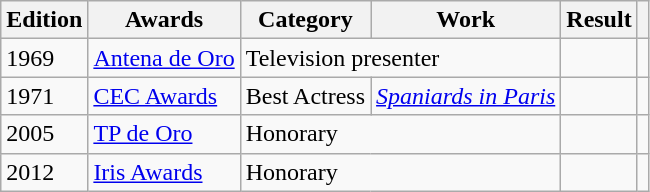<table class="wikitable">
<tr>
<th>Edition</th>
<th>Awards</th>
<th>Category</th>
<th>Work</th>
<th>Result</th>
<th></th>
</tr>
<tr>
<td>1969</td>
<td><a href='#'>Antena de Oro</a></td>
<td colspan=2>Television presenter</td>
<td></td>
<td></td>
</tr>
<tr>
<td>1971</td>
<td><a href='#'>CEC Awards</a></td>
<td>Best Actress</td>
<td><em><a href='#'>Spaniards in Paris</a></em></td>
<td></td>
<td></td>
</tr>
<tr>
<td>2005</td>
<td><a href='#'>TP de Oro</a></td>
<td colspan=2>Honorary</td>
<td></td>
<td></td>
</tr>
<tr>
<td>2012</td>
<td><a href='#'>Iris Awards</a></td>
<td colspan=2>Honorary</td>
<td></td>
<td></td>
</tr>
</table>
